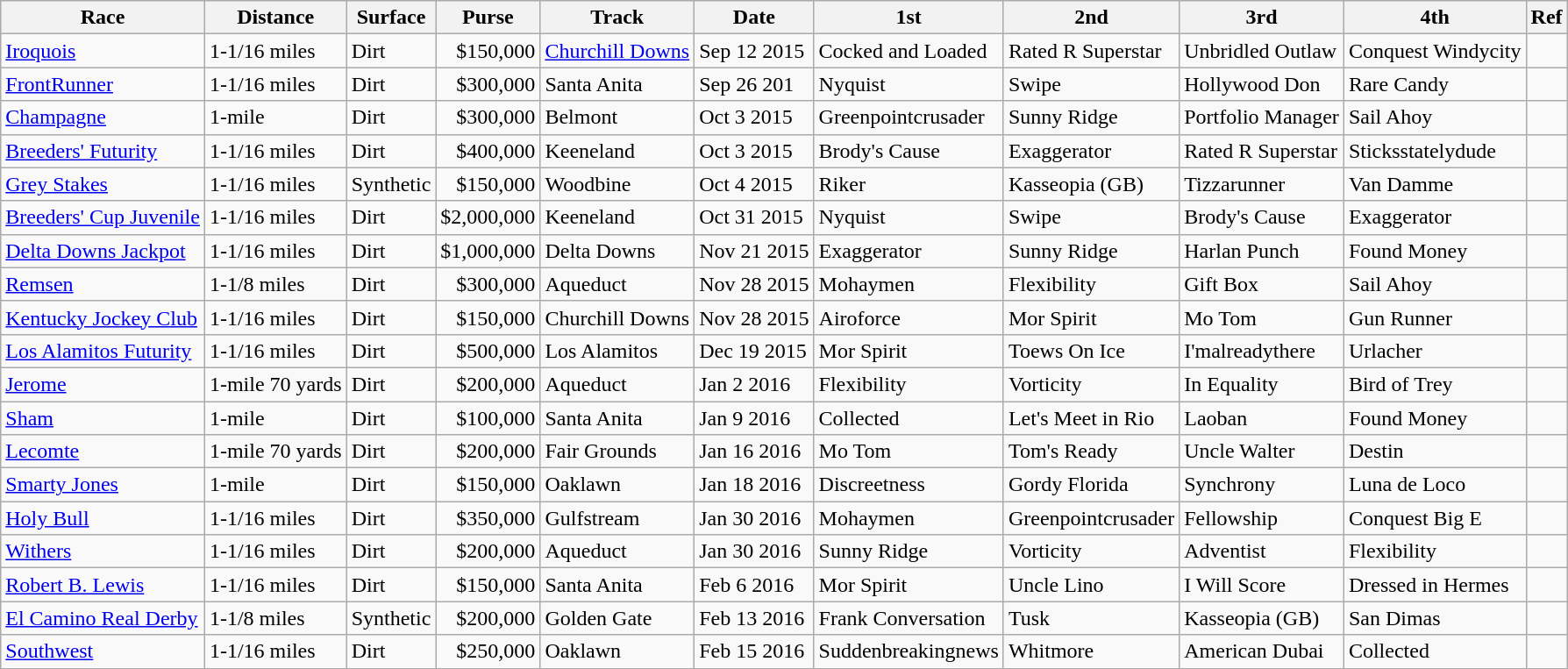<table class="wikitable">
<tr>
<th>Race</th>
<th>Distance</th>
<th>Surface</th>
<th>Purse</th>
<th>Track</th>
<th>Date</th>
<th>1st</th>
<th>2nd</th>
<th>3rd</th>
<th>4th</th>
<th>Ref</th>
</tr>
<tr>
<td><a href='#'>Iroquois</a></td>
<td>1-<span>1/16 miles</span></td>
<td>Dirt</td>
<td align=right>$150,000</td>
<td><a href='#'>Churchill Downs</a></td>
<td>Sep 12 2015</td>
<td>Cocked and Loaded</td>
<td>Rated R Superstar</td>
<td>Unbridled Outlaw</td>
<td>Conquest Windycity</td>
<td></td>
</tr>
<tr>
<td><a href='#'>FrontRunner</a></td>
<td>1-<span>1/16 miles</span></td>
<td>Dirt</td>
<td align=right>$300,000</td>
<td>Santa Anita</td>
<td>Sep 26 201</td>
<td>Nyquist</td>
<td>Swipe</td>
<td>Hollywood Don</td>
<td>Rare Candy</td>
<td></td>
</tr>
<tr>
<td><a href='#'>Champagne</a></td>
<td>1-<span>mile</span></td>
<td>Dirt</td>
<td align=right>$300,000</td>
<td>Belmont</td>
<td>Oct 3 2015</td>
<td>Greenpointcrusader</td>
<td>Sunny Ridge</td>
<td>Portfolio Manager</td>
<td>Sail Ahoy</td>
<td></td>
</tr>
<tr>
<td><a href='#'>Breeders' Futurity</a></td>
<td>1-<span>1/16 miles</span></td>
<td>Dirt</td>
<td align=right>$400,000</td>
<td>Keeneland</td>
<td>Oct 3 2015</td>
<td>Brody's Cause</td>
<td>Exaggerator</td>
<td>Rated R Superstar</td>
<td>Sticksstatelydude</td>
<td></td>
</tr>
<tr>
<td><a href='#'>Grey Stakes</a></td>
<td>1-<span>1/16 miles</span></td>
<td>Synthetic</td>
<td align=right>$150,000</td>
<td>Woodbine</td>
<td>Oct 4 2015</td>
<td>Riker</td>
<td>Kasseopia (GB)</td>
<td>Tizzarunner</td>
<td>Van Damme</td>
<td></td>
</tr>
<tr>
<td><a href='#'>Breeders' Cup Juvenile</a></td>
<td>1-<span>1/16 miles</span></td>
<td>Dirt</td>
<td align=right>$2,000,000</td>
<td>Keeneland</td>
<td>Oct 31 2015</td>
<td>Nyquist</td>
<td>Swipe</td>
<td>Brody's Cause</td>
<td>Exaggerator</td>
<td></td>
</tr>
<tr>
<td><a href='#'>Delta Downs Jackpot</a></td>
<td>1-<span>1/16 miles</span></td>
<td>Dirt</td>
<td align=right>$1,000,000</td>
<td>Delta Downs</td>
<td>Nov 21 2015</td>
<td>Exaggerator</td>
<td>Sunny Ridge</td>
<td>Harlan Punch</td>
<td>Found Money</td>
<td></td>
</tr>
<tr>
<td><a href='#'>Remsen</a></td>
<td>1-<span>1/8 miles</span></td>
<td>Dirt</td>
<td align=right>$300,000</td>
<td>Aqueduct</td>
<td>Nov 28 2015</td>
<td>Mohaymen</td>
<td>Flexibility</td>
<td>Gift Box</td>
<td>Sail Ahoy</td>
<td></td>
</tr>
<tr>
<td><a href='#'>Kentucky Jockey Club</a></td>
<td>1-<span>1/16 miles</span></td>
<td>Dirt</td>
<td align=right>$150,000</td>
<td>Churchill Downs</td>
<td>Nov 28 2015</td>
<td>Airoforce</td>
<td>Mor Spirit</td>
<td>Mo Tom</td>
<td>Gun Runner</td>
<td></td>
</tr>
<tr>
<td><a href='#'>Los Alamitos Futurity</a></td>
<td>1-<span>1/16 miles</span></td>
<td>Dirt</td>
<td align=right>$500,000</td>
<td>Los Alamitos</td>
<td>Dec 19 2015</td>
<td>Mor Spirit</td>
<td>Toews On Ice</td>
<td>I'malreadythere</td>
<td>Urlacher</td>
<td></td>
</tr>
<tr>
<td><a href='#'>Jerome</a></td>
<td>1-<span>mile 70 yards</span></td>
<td>Dirt</td>
<td align=right>$200,000</td>
<td>Aqueduct</td>
<td>Jan 2 2016</td>
<td>Flexibility</td>
<td>Vorticity</td>
<td>In Equality</td>
<td>Bird of Trey</td>
<td></td>
</tr>
<tr>
<td><a href='#'>Sham</a></td>
<td>1-<span>mile</span></td>
<td>Dirt</td>
<td align=right>$100,000</td>
<td>Santa Anita</td>
<td>Jan 9 2016</td>
<td>Collected</td>
<td>Let's Meet in Rio</td>
<td>Laoban</td>
<td>Found Money</td>
<td></td>
</tr>
<tr>
<td><a href='#'>Lecomte</a></td>
<td>1-<span>mile 70 yards</span></td>
<td>Dirt</td>
<td align=right>$200,000</td>
<td>Fair Grounds</td>
<td>Jan 16 2016</td>
<td>Mo Tom</td>
<td>Tom's Ready</td>
<td>Uncle Walter</td>
<td>Destin</td>
<td></td>
</tr>
<tr>
<td><a href='#'>Smarty Jones</a></td>
<td>1-<span>mile</span></td>
<td>Dirt</td>
<td align=right>$150,000</td>
<td>Oaklawn</td>
<td>Jan 18 2016</td>
<td>Discreetness</td>
<td>Gordy Florida</td>
<td>Synchrony</td>
<td>Luna de Loco</td>
<td></td>
</tr>
<tr>
<td><a href='#'>Holy Bull</a></td>
<td>1-<span>1/16 miles</span></td>
<td>Dirt</td>
<td align=right>$350,000</td>
<td>Gulfstream</td>
<td>Jan 30 2016</td>
<td>Mohaymen</td>
<td>Greenpointcrusader</td>
<td>Fellowship</td>
<td>Conquest Big E</td>
<td></td>
</tr>
<tr>
<td><a href='#'>Withers</a></td>
<td>1-<span>1/16 miles</span></td>
<td>Dirt</td>
<td align=right>$200,000</td>
<td>Aqueduct</td>
<td>Jan 30 2016</td>
<td>Sunny Ridge</td>
<td>Vorticity</td>
<td>Adventist</td>
<td>Flexibility</td>
<td></td>
</tr>
<tr>
<td><a href='#'>Robert B. Lewis</a></td>
<td>1-<span>1/16 miles</span></td>
<td>Dirt</td>
<td align=right>$150,000</td>
<td>Santa Anita</td>
<td>Feb 6 2016</td>
<td>Mor Spirit</td>
<td>Uncle Lino</td>
<td>I Will Score</td>
<td>Dressed in Hermes</td>
<td></td>
</tr>
<tr>
<td><a href='#'>El Camino Real Derby</a></td>
<td>1-<span>1/8 miles</span></td>
<td>Synthetic</td>
<td align=right>$200,000</td>
<td>Golden Gate</td>
<td>Feb 13 2016</td>
<td>Frank Conversation</td>
<td>Tusk</td>
<td>Kasseopia (GB)</td>
<td>San Dimas</td>
<td></td>
</tr>
<tr>
<td><a href='#'>Southwest</a></td>
<td>1-<span>1/16 miles</span></td>
<td>Dirt</td>
<td align=right>$250,000</td>
<td>Oaklawn</td>
<td>Feb 15 2016</td>
<td>Suddenbreakingnews</td>
<td>Whitmore</td>
<td>American Dubai</td>
<td>Collected</td>
<td></td>
</tr>
</table>
